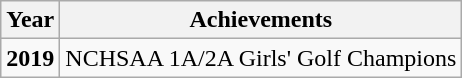<table class=wikitable>
<tr>
<th>Year</th>
<th>Achievements</th>
</tr>
<tr>
<td><strong>2019</strong></td>
<td>NCHSAA 1A/2A Girls' Golf Champions </td>
</tr>
</table>
